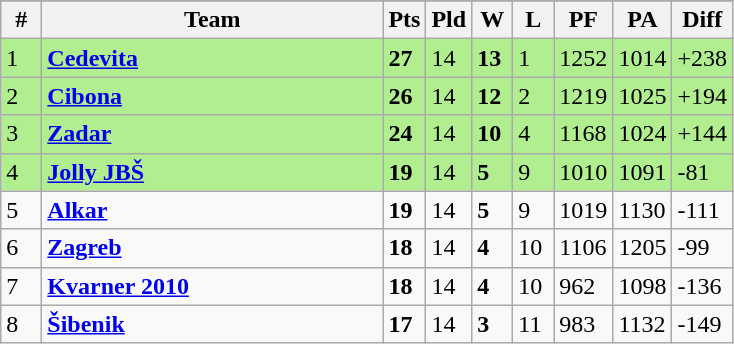<table class=wikitable>
<tr align=center>
</tr>
<tr>
<th width=20>#</th>
<th width=220>Team</th>
<th width=20>Pts</th>
<th width=20>Pld</th>
<th width=20>W</th>
<th width=20>L</th>
<th width=20>PF</th>
<th width=20>PA</th>
<th width=20>Diff</th>
</tr>
<tr bgcolor=B0EE90>
<td>1</td>
<td align="left"><strong><a href='#'>Cedevita</a></strong></td>
<td><strong>27</strong></td>
<td>14</td>
<td><strong>13</strong></td>
<td>1</td>
<td>1252</td>
<td>1014</td>
<td>+238</td>
</tr>
<tr bgcolor=B0EE90>
<td>2</td>
<td align="left"><strong><a href='#'>Cibona</a></strong></td>
<td><strong>26</strong></td>
<td>14</td>
<td><strong>12</strong></td>
<td>2</td>
<td>1219</td>
<td>1025</td>
<td>+194</td>
</tr>
<tr bgcolor=B0EE90>
<td>3</td>
<td align="left"><strong><a href='#'>Zadar</a></strong></td>
<td><strong>24</strong></td>
<td>14</td>
<td><strong>10</strong></td>
<td>4</td>
<td>1168</td>
<td>1024</td>
<td>+144</td>
</tr>
<tr bgcolor=B0EE90>
<td>4</td>
<td align="left"><strong><a href='#'>Jolly JBŠ</a></strong></td>
<td><strong>19</strong></td>
<td>14</td>
<td><strong>5</strong></td>
<td>9</td>
<td>1010</td>
<td>1091</td>
<td>-81</td>
</tr>
<tr>
<td>5</td>
<td align="left"><strong><a href='#'>Alkar</a></strong></td>
<td><strong>19</strong></td>
<td>14</td>
<td><strong>5</strong></td>
<td>9</td>
<td>1019</td>
<td>1130</td>
<td>-111</td>
</tr>
<tr>
<td>6</td>
<td align="left"><strong><a href='#'>Zagreb</a></strong></td>
<td><strong>18</strong></td>
<td>14</td>
<td><strong>4</strong></td>
<td>10</td>
<td>1106</td>
<td>1205</td>
<td>-99</td>
</tr>
<tr>
<td>7</td>
<td align="left"><strong><a href='#'>Kvarner 2010</a></strong></td>
<td><strong>18</strong></td>
<td>14</td>
<td><strong>4</strong></td>
<td>10</td>
<td>962</td>
<td>1098</td>
<td>-136</td>
</tr>
<tr>
<td>8</td>
<td align="left"><strong><a href='#'>Šibenik</a></strong></td>
<td><strong>17</strong></td>
<td>14</td>
<td><strong>3</strong></td>
<td>11</td>
<td>983</td>
<td>1132</td>
<td>-149</td>
</tr>
</table>
